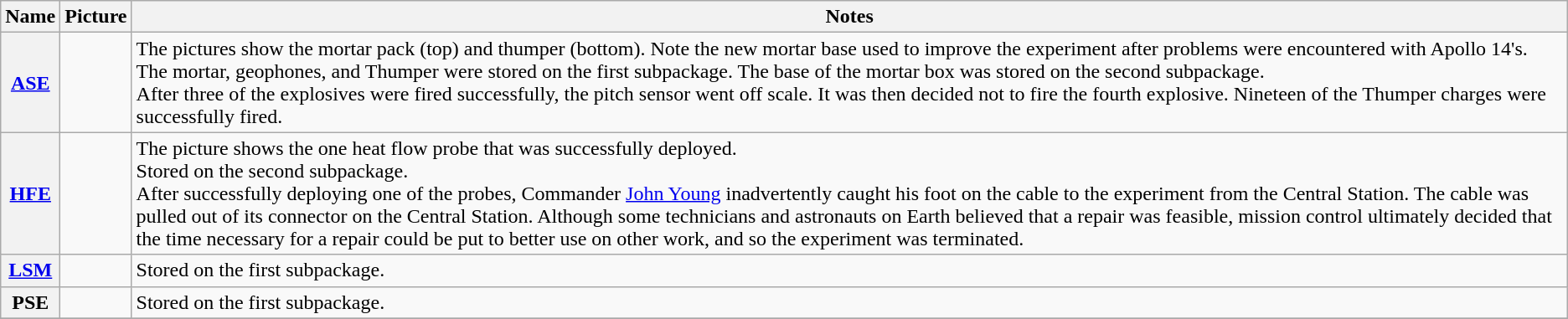<table class="wikitable">
<tr>
<th>Name</th>
<th>Picture</th>
<th>Notes</th>
</tr>
<tr>
<th><a href='#'>ASE</a></th>
<td> </td>
<td>The pictures show the mortar pack (top) and thumper (bottom). Note the new mortar base used to improve the experiment after problems were encountered with Apollo 14's.<br>The mortar, geophones, and Thumper were stored on the first subpackage. The base of the mortar box was stored on the second subpackage.<br>After three of the explosives were fired successfully, the pitch sensor went off scale. It was then decided not to fire the fourth explosive. Nineteen of the Thumper charges were successfully fired.</td>
</tr>
<tr>
<th><a href='#'>HFE</a></th>
<td></td>
<td>The picture shows the one heat flow probe that was successfully deployed.<br>Stored on the second subpackage.<br>After successfully deploying one of the probes, Commander <a href='#'>John Young</a> inadvertently caught his foot on the cable to the experiment from the Central Station. The cable was pulled out of its connector on the Central Station. Although some technicians and astronauts on Earth believed that a repair was feasible, mission control ultimately decided that the time necessary for a repair could be put to better use on other work, and so the experiment was terminated.</td>
</tr>
<tr>
<th><a href='#'>LSM</a></th>
<td></td>
<td>Stored on the first subpackage.</td>
</tr>
<tr>
<th>PSE</th>
<td></td>
<td>Stored on the first subpackage.</td>
</tr>
<tr>
</tr>
</table>
